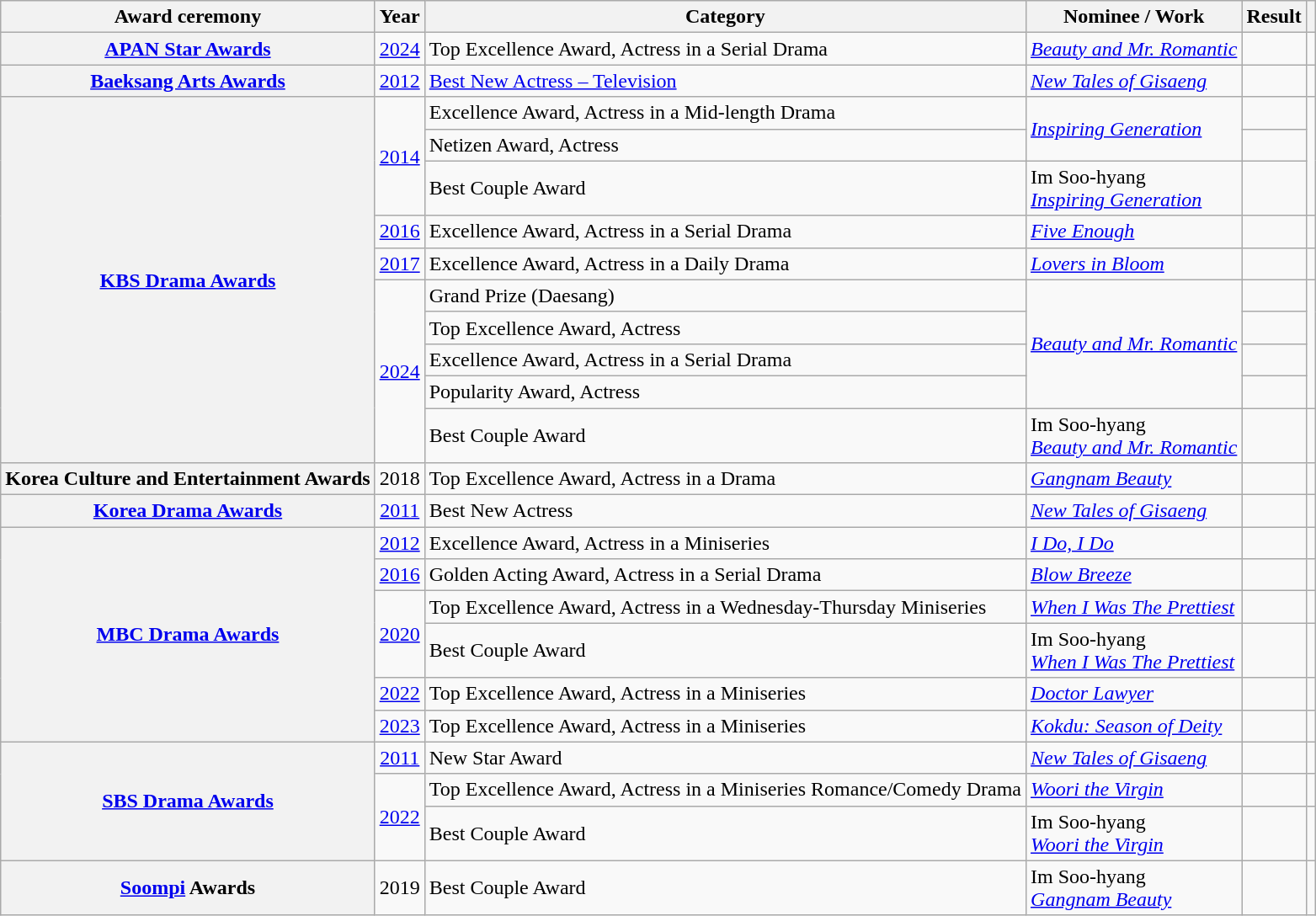<table class="wikitable plainrowheaders sortable">
<tr>
<th scope="col">Award ceremony</th>
<th scope="col">Year</th>
<th scope="col">Category</th>
<th scope="col">Nominee / Work</th>
<th scope="col">Result</th>
<th scope="col" class="unsortable"></th>
</tr>
<tr>
<th scope="row"><a href='#'>APAN Star Awards</a></th>
<td style="text-align:center"><a href='#'>2024</a></td>
<td>Top Excellence Award, Actress in a Serial Drama</td>
<td><em><a href='#'>Beauty and Mr. Romantic</a></em></td>
<td></td>
<td style="text-align:center"></td>
</tr>
<tr>
<th scope="row"><a href='#'>Baeksang Arts Awards</a></th>
<td style="text-align:center"><a href='#'>2012</a></td>
<td><a href='#'>Best New Actress – Television</a></td>
<td><em><a href='#'>New Tales of Gisaeng</a></em></td>
<td></td>
<td style="text-align:center"></td>
</tr>
<tr>
<th scope="row"  rowspan="10"><a href='#'>KBS Drama Awards</a></th>
<td rowspan="3" style="text-align:center"><a href='#'>2014</a></td>
<td>Excellence Award, Actress in a Mid-length Drama</td>
<td rowspan="2"><em><a href='#'>Inspiring Generation</a></em></td>
<td></td>
<td rowspan="3" style="text-align:center"></td>
</tr>
<tr>
<td>Netizen Award, Actress</td>
<td></td>
</tr>
<tr>
<td>Best Couple Award</td>
<td>Im Soo-hyang <br><em><a href='#'>Inspiring Generation</a></em></td>
<td></td>
</tr>
<tr>
<td style="text-align:center"><a href='#'>2016</a></td>
<td>Excellence Award, Actress in a Serial Drama</td>
<td><em><a href='#'>Five Enough</a></em></td>
<td></td>
<td style="text-align:center"></td>
</tr>
<tr>
<td style="text-align:center"><a href='#'>2017</a></td>
<td>Excellence Award, Actress in a Daily Drama</td>
<td><em><a href='#'>Lovers in Bloom</a></em></td>
<td></td>
<td style="text-align:center"></td>
</tr>
<tr>
<td style="text-align:center" rowspan="5"><a href='#'>2024</a></td>
<td>Grand Prize (Daesang)</td>
<td rowspan="4"><em><a href='#'>Beauty and Mr. Romantic</a></em></td>
<td></td>
<td style="text-align:center" rowspan="4"></td>
</tr>
<tr>
<td>Top Excellence Award, Actress</td>
<td></td>
</tr>
<tr>
<td>Excellence Award, Actress in a Serial Drama</td>
<td></td>
</tr>
<tr>
<td>Popularity Award, Actress</td>
<td></td>
</tr>
<tr>
<td>Best Couple Award</td>
<td>Im Soo-hyang <br><em><a href='#'>Beauty and Mr. Romantic</a></em></td>
<td></td>
<td style="text-align:center"></td>
</tr>
<tr>
<th scope="row">Korea Culture and Entertainment Awards</th>
<td style="text-align:center">2018</td>
<td>Top Excellence Award, Actress in a Drama</td>
<td><em><a href='#'>Gangnam Beauty</a></em></td>
<td></td>
<td style="text-align:center"></td>
</tr>
<tr>
<th scope="row"><a href='#'>Korea Drama Awards</a></th>
<td style="text-align:center"><a href='#'>2011</a></td>
<td>Best New Actress</td>
<td><em><a href='#'>New Tales of Gisaeng</a></em></td>
<td></td>
<td style="text-align:center"></td>
</tr>
<tr>
<th scope="row"  rowspan="6"><a href='#'>MBC Drama Awards</a></th>
<td style="text-align:center"><a href='#'>2012</a></td>
<td>Excellence Award, Actress in a Miniseries</td>
<td><em><a href='#'>I Do, I Do</a></em></td>
<td></td>
<td style="text-align:center"></td>
</tr>
<tr>
<td style="text-align:center"><a href='#'>2016</a></td>
<td>Golden Acting Award, Actress in a Serial Drama</td>
<td><em><a href='#'>Blow Breeze</a></em></td>
<td></td>
<td style="text-align:center"></td>
</tr>
<tr>
<td rowspan="2" style="text-align:center"><a href='#'>2020</a></td>
<td>Top Excellence Award, Actress in a Wednesday-Thursday Miniseries</td>
<td><em><a href='#'>When I Was The Prettiest</a></em></td>
<td></td>
<td style="text-align:center"></td>
</tr>
<tr>
<td>Best Couple Award</td>
<td>Im Soo-hyang <br><em><a href='#'>When I Was The Prettiest</a></em></td>
<td></td>
<td style="text-align:center"></td>
</tr>
<tr>
<td style="text-align:center"><a href='#'>2022</a></td>
<td>Top Excellence Award, Actress in a Miniseries</td>
<td><em><a href='#'>Doctor Lawyer</a></em></td>
<td></td>
<td style="text-align:center"></td>
</tr>
<tr>
<td style="text-align:center"><a href='#'>2023</a></td>
<td>Top Excellence Award, Actress in a Miniseries</td>
<td><em><a href='#'>Kokdu: Season of Deity</a></em></td>
<td></td>
<td style="text-align:center"></td>
</tr>
<tr>
<th scope="row"  rowspan="3"><a href='#'>SBS Drama Awards</a></th>
<td style="text-align:center"><a href='#'>2011</a></td>
<td>New Star Award</td>
<td><em><a href='#'>New Tales of Gisaeng</a></em></td>
<td></td>
<td style="text-align:center"></td>
</tr>
<tr>
<td rowspan="2" style="text-align:center"><a href='#'>2022</a></td>
<td>Top Excellence Award, Actress in a Miniseries Romance/Comedy Drama</td>
<td><em><a href='#'>Woori the Virgin</a></em></td>
<td></td>
<td style="text-align:center"></td>
</tr>
<tr>
<td>Best Couple Award</td>
<td>Im Soo-hyang <br><em><a href='#'>Woori the Virgin</a></em></td>
<td></td>
<td style="text-align:center"></td>
</tr>
<tr>
<th scope="row"><a href='#'>Soompi</a> Awards</th>
<td style="text-align:center">2019</td>
<td>Best Couple Award</td>
<td>Im Soo-hyang <br><em><a href='#'>Gangnam Beauty</a></em></td>
<td></td>
<td style="text-align:center"></td>
</tr>
</table>
